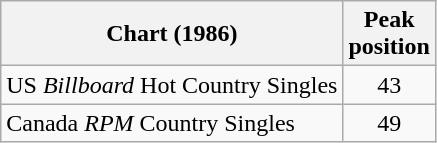<table class="wikitable sortable">
<tr>
<th>Chart (1986)</th>
<th width="45">Peak position</th>
</tr>
<tr>
<td>US <em>Billboard</em> Hot Country Singles</td>
<td align="center">43</td>
</tr>
<tr>
<td>Canada <em>RPM</em> Country Singles</td>
<td align="center">49</td>
</tr>
</table>
